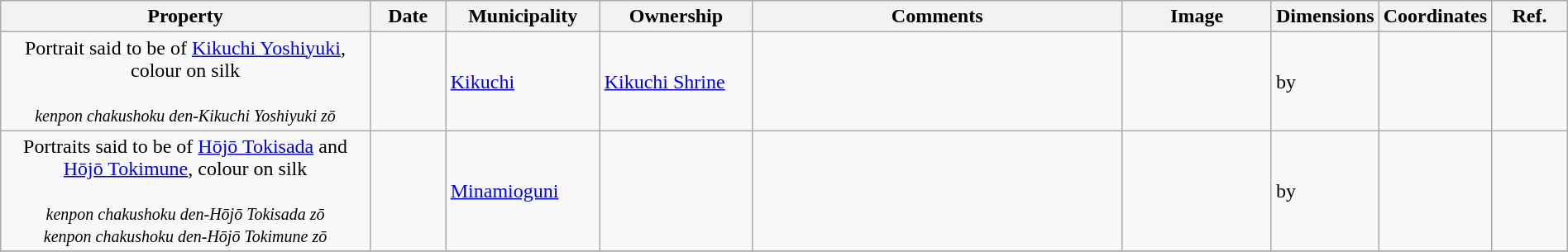<table class="wikitable sortable"  style="width:100%;">
<tr>
<th width="25%" align="left">Property</th>
<th width="5%" align="left">Date</th>
<th width="10%" align="left">Municipality</th>
<th width="10%" align="left">Ownership</th>
<th width="25%" align="left" class="unsortable">Comments</th>
<th width="10%" align="left" class="unsortable">Image</th>
<th width="5%" align="left" class="unsortable">Dimensions</th>
<th width="5%" align="left" class="unsortable">Coordinates</th>
<th width="5%" align="left" class="unsortable">Ref.</th>
</tr>
<tr>
<td align="center">Portrait said to be of <a href='#'>Kikuchi Yoshiyuki</a>, colour on silk<br><br><small><em>kenpon chakushoku den-Kikuchi Yoshiyuki zō</em></small></td>
<td></td>
<td><a href='#'>Kikuchi</a></td>
<td><a href='#'>Kikuchi Shrine</a></td>
<td></td>
<td></td>
<td> by </td>
<td></td>
<td></td>
</tr>
<tr>
<td align="center">Portraits said to be of <a href='#'>Hōjō Tokisada</a> and <a href='#'>Hōjō Tokimune</a>, colour on silk<br><br><small><em>kenpon chakushoku den-Hōjō Tokisada zō<br>kenpon chakushoku den-Hōjō Tokimune zō</em></small></td>
<td></td>
<td><a href='#'>Minamioguni</a></td>
<td></td>
<td></td>
<td></td>
<td> by </td>
<td></td>
<td> </td>
</tr>
<tr>
</tr>
</table>
